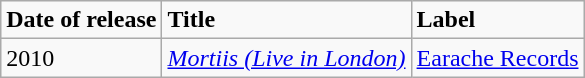<table class="wikitable">
<tr>
<td><strong>Date of release</strong></td>
<td><strong>Title</strong></td>
<td><strong>Label</strong></td>
</tr>
<tr>
<td>2010</td>
<td><em><a href='#'>Mortiis (Live in London)</a></em></td>
<td><a href='#'>Earache Records</a></td>
</tr>
</table>
